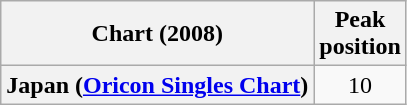<table class="wikitable plainrowheaders" style="text-align:center">
<tr>
<th scope="col">Chart (2008)</th>
<th scope="col">Peak<br> position</th>
</tr>
<tr>
<th scope="row">Japan (<a href='#'>Oricon Singles Chart</a>)</th>
<td>10</td>
</tr>
</table>
